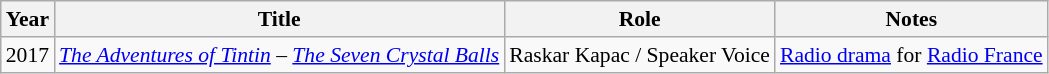<table class="wikitable" style="font-size:90%;">
<tr>
<th>Year</th>
<th>Title</th>
<th>Role</th>
<th>Notes</th>
</tr>
<tr>
<td rowspan="2">2017</td>
<td><em><a href='#'>The Adventures of Tintin</a></em> – <em><a href='#'>The Seven Crystal Balls</a></em></td>
<td>Raskar Kapac / Speaker Voice</td>
<td><a href='#'>Radio drama</a> for <a href='#'>Radio France</a></td>
</tr>
</table>
